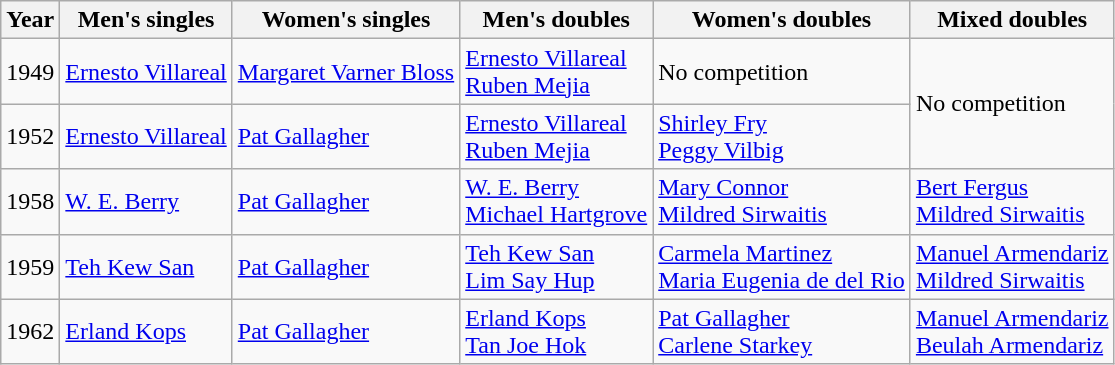<table class="wikitable sortable">
<tr>
<th>Year</th>
<th>Men's singles</th>
<th>Women's singles</th>
<th>Men's doubles</th>
<th>Women's doubles</th>
<th>Mixed doubles</th>
</tr>
<tr>
<td>1949</td>
<td> <a href='#'>Ernesto Villareal</a></td>
<td> <a href='#'>Margaret Varner Bloss</a></td>
<td> <a href='#'>Ernesto Villareal</a><br> <a href='#'>Ruben Mejia</a></td>
<td>No competition</td>
<td rowspan="2">No competition</td>
</tr>
<tr>
<td>1952</td>
<td> <a href='#'>Ernesto Villareal</a></td>
<td> <a href='#'>Pat Gallagher</a></td>
<td> <a href='#'>Ernesto Villareal</a><br> <a href='#'>Ruben Mejia</a></td>
<td> <a href='#'>Shirley Fry</a><br> <a href='#'>Peggy Vilbig</a></td>
</tr>
<tr>
<td>1958</td>
<td> <a href='#'>W. E. Berry</a></td>
<td> <a href='#'>Pat Gallagher</a></td>
<td> <a href='#'>W. E. Berry</a><br> <a href='#'>Michael Hartgrove</a></td>
<td> <a href='#'>Mary Connor</a><br> <a href='#'>Mildred Sirwaitis</a></td>
<td> <a href='#'>Bert Fergus</a><br> <a href='#'>Mildred Sirwaitis</a></td>
</tr>
<tr>
<td>1959</td>
<td> <a href='#'>Teh Kew San</a></td>
<td> <a href='#'>Pat Gallagher</a></td>
<td> <a href='#'>Teh Kew San</a><br> <a href='#'>Lim Say Hup</a></td>
<td> <a href='#'>Carmela Martinez</a><br> <a href='#'>Maria Eugenia de del Rio</a></td>
<td> <a href='#'>Manuel Armendariz</a><br> <a href='#'>Mildred Sirwaitis</a></td>
</tr>
<tr>
<td>1962</td>
<td> <a href='#'>Erland Kops</a></td>
<td> <a href='#'>Pat Gallagher</a></td>
<td> <a href='#'>Erland Kops</a><br> <a href='#'>Tan Joe Hok</a></td>
<td> <a href='#'>Pat Gallagher</a><br> <a href='#'>Carlene Starkey</a></td>
<td> <a href='#'>Manuel Armendariz</a><br> <a href='#'>Beulah Armendariz</a></td>
</tr>
</table>
